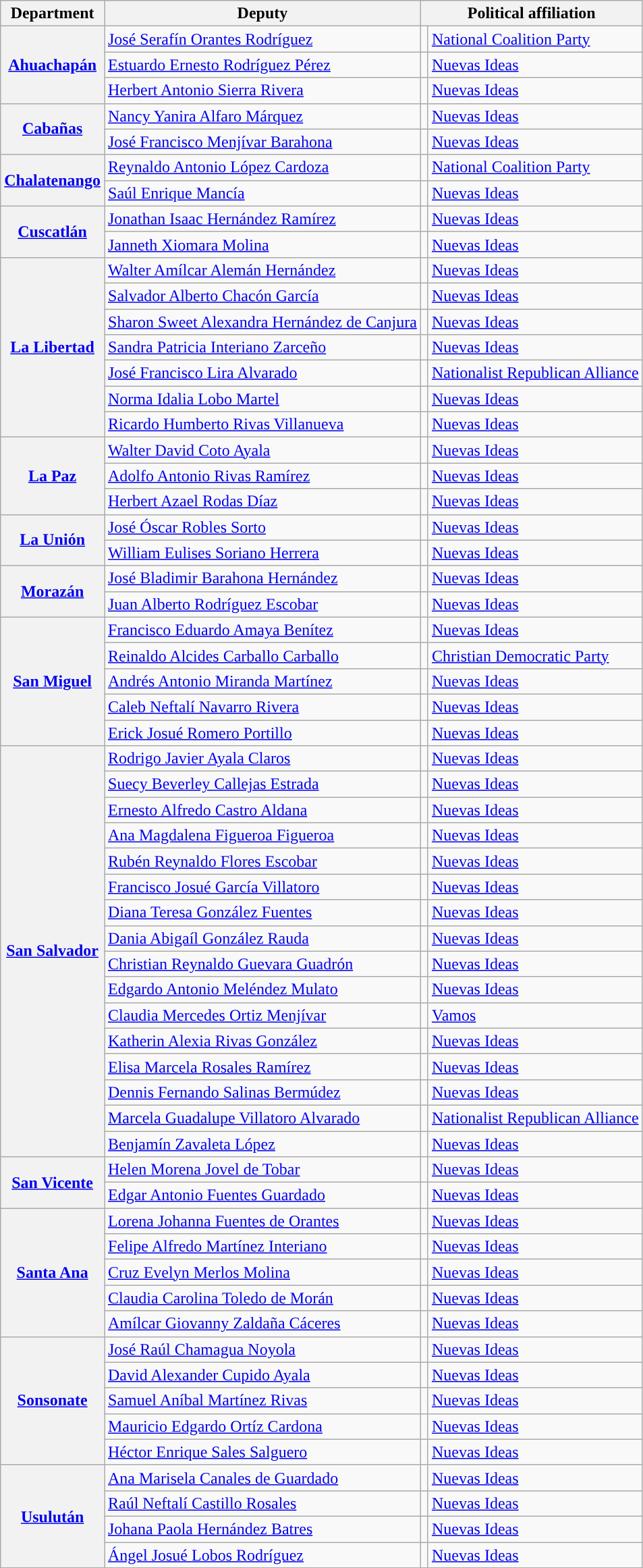<table class="wikitable sortable">
<tr>
<th>Department</th>
<th>Deputy</th>
<th colspan="2">Political affiliation</th>
</tr>
<tr>
<th rowspan="3"><a href='#'>Ahuachapán</a></th>
<td data-sort-value="Orantes Rodriguez, Jose Serafin"><a href='#'>José Serafín Orantes Rodríguez</a></td>
<td></td>
<td><a href='#'>National Coalition Party</a></td>
</tr>
<tr>
<td data-sort-value="Rodriguez Perez, Estuardo Ernesto"><a href='#'>Estuardo Ernesto Rodríguez Pérez</a></td>
<td></td>
<td><a href='#'>Nuevas Ideas</a></td>
</tr>
<tr>
<td data-sort-value="Sierra Rivera, Herberth Antonio"><a href='#'>Herbert Antonio Sierra Rivera</a></td>
<td></td>
<td><a href='#'>Nuevas Ideas</a></td>
</tr>
<tr>
<th rowspan="2"><a href='#'>Cabañas</a></th>
<td data-sort-value="Alfaro Marquez, Nancy Yanira"><a href='#'>Nancy Yanira Alfaro Márquez</a></td>
<td></td>
<td><a href='#'>Nuevas Ideas</a></td>
</tr>
<tr>
<td data-sort-value="Menjivar Barahona, Jose Francisco"><a href='#'>José Francisco Menjívar Barahona</a></td>
<td></td>
<td><a href='#'>Nuevas Ideas</a></td>
</tr>
<tr>
<th rowspan="2"><a href='#'>Chalatenango</a></th>
<td data-sort-value="Lopez Cardoza, Reynaldo Antonio"><a href='#'>Reynaldo Antonio López Cardoza</a></td>
<td></td>
<td><a href='#'>National Coalition Party</a></td>
</tr>
<tr>
<td data-sort-value="Mancia, Saul Enrique"><a href='#'>Saúl Enrique Mancía</a></td>
<td></td>
<td><a href='#'>Nuevas Ideas</a></td>
</tr>
<tr>
<th rowspan="2"><a href='#'>Cuscatlán</a></th>
<td data-sort-value="Hernandez Ramirez, Jonathan Isaac"><a href='#'>Jonathan Isaac Hernández Ramírez</a></td>
<td></td>
<td><a href='#'>Nuevas Ideas</a></td>
</tr>
<tr>
<td data-sort-value="Molina, Janneth Xiomara"><a href='#'>Janneth Xiomara Molina</a></td>
<td></td>
<td><a href='#'>Nuevas Ideas</a></td>
</tr>
<tr>
<th rowspan="7"><a href='#'>La Libertad</a></th>
<td data-sort-value="Aleman Hernandez, Walter Amilcar"><a href='#'>Walter Amílcar Alemán Hernández</a></td>
<td></td>
<td><a href='#'>Nuevas Ideas</a></td>
</tr>
<tr>
<td data-sort-value="Chacon Garcia, Salvador Alberto"><a href='#'>Salvador Alberto Chacón García</a></td>
<td></td>
<td><a href='#'>Nuevas Ideas</a></td>
</tr>
<tr>
<td data-sort-value="Hernandez de Canjura, Sharon Sweet Alexandra"><a href='#'>Sharon Sweet Alexandra Hernández de Canjura</a></td>
<td></td>
<td><a href='#'>Nuevas Ideas</a></td>
</tr>
<tr>
<td data-sort-value="Interiano Zarceno, Sandra Patricia"><a href='#'>Sandra Patricia Interiano Zarceño</a></td>
<td></td>
<td><a href='#'>Nuevas Ideas</a></td>
</tr>
<tr>
<td data-sort-value="Lira Alvarado, Jose Francisco"><a href='#'>José Francisco Lira Alvarado</a></td>
<td></td>
<td><a href='#'>Nationalist Republican Alliance</a></td>
</tr>
<tr>
<td data-sort-value="Lobo Martel, Norma Idalia"><a href='#'>Norma Idalia Lobo Martel</a></td>
<td></td>
<td><a href='#'>Nuevas Ideas</a></td>
</tr>
<tr>
<td data-sort-value="Rivas Villanueva, Ricardo Humberto"><a href='#'>Ricardo Humberto Rivas Villanueva</a></td>
<td></td>
<td><a href='#'>Nuevas Ideas</a></td>
</tr>
<tr>
<th rowspan="3"><a href='#'>La Paz</a></th>
<td data-sort-value="Coto Ayala, Walter David"><a href='#'>Walter David Coto Ayala</a></td>
<td></td>
<td><a href='#'>Nuevas Ideas</a></td>
</tr>
<tr>
<td data-sort-value="Rivas Ramirez, Adolfo Antonio"><a href='#'>Adolfo Antonio Rivas Ramírez</a></td>
<td></td>
<td><a href='#'>Nuevas Ideas</a></td>
</tr>
<tr>
<td data-sort-value="Rodas Diaz, Herbert Azael"><a href='#'>Herbert Azael Rodas Díaz</a></td>
<td></td>
<td><a href='#'>Nuevas Ideas</a></td>
</tr>
<tr>
<th rowspan="2"><a href='#'>La Unión</a></th>
<td data-sort-value="Robles Soto, Jose Oscar"><a href='#'>José Óscar Robles Sorto</a></td>
<td></td>
<td><a href='#'>Nuevas Ideas</a></td>
</tr>
<tr>
<td data-sort-value="Soriano Herrera, William Eulises"><a href='#'>William Eulises Soriano Herrera</a></td>
<td></td>
<td><a href='#'>Nuevas Ideas</a></td>
</tr>
<tr>
<th rowspan="2"><a href='#'>Morazán</a></th>
<td data-sort-value="Barahona Hernandez, Jose Bladimir"><a href='#'>José Bladimir Barahona Hernández</a></td>
<td></td>
<td><a href='#'>Nuevas Ideas</a></td>
</tr>
<tr>
<td data-sort-value="Rodriguez Escobar, Juan Alberto"><a href='#'>Juan Alberto Rodríguez Escobar</a></td>
<td></td>
<td><a href='#'>Nuevas Ideas</a></td>
</tr>
<tr>
<th rowspan="5"><a href='#'>San Miguel</a></th>
<td data-sort-value="Amaya Benitez, Francisco Eduardo"><a href='#'>Francisco Eduardo Amaya Benítez</a></td>
<td></td>
<td><a href='#'>Nuevas Ideas</a></td>
</tr>
<tr>
<td data-sort-value="Carballo Carballo, Reinaldo Alcides"><a href='#'>Reinaldo Alcides Carballo Carballo</a></td>
<td></td>
<td><a href='#'>Christian Democratic Party</a></td>
</tr>
<tr>
<td data-sort-value="Miranda Martinez, Andres Antonio"><a href='#'>Andrés Antonio Miranda Martínez</a></td>
<td></td>
<td><a href='#'>Nuevas Ideas</a></td>
</tr>
<tr>
<td data-sort-value="Navarro Rivera, Caleb Neftali"><a href='#'>Caleb Neftalí Navarro Rivera</a></td>
<td></td>
<td><a href='#'>Nuevas Ideas</a></td>
</tr>
<tr>
<td data-sort-value="Romero Portillo, Erick Josue"><a href='#'>Erick Josué Romero Portillo</a></td>
<td></td>
<td><a href='#'>Nuevas Ideas</a></td>
</tr>
<tr>
<th rowspan="16"><a href='#'>San Salvador</a></th>
<td data-sort-value="Ayala Claros, Rodrigo Javier"><a href='#'>Rodrigo Javier Ayala Claros</a></td>
<td></td>
<td><a href='#'>Nuevas Ideas</a></td>
</tr>
<tr>
<td data-sort-value="Callejas Estrada, Suecy Beverley "><a href='#'>Suecy Beverley Callejas Estrada</a></td>
<td></td>
<td><a href='#'>Nuevas Ideas</a></td>
</tr>
<tr>
<td data-sort-value="Castro Aldana, Ernesto Alfredo"><a href='#'>Ernesto Alfredo Castro Aldana</a></td>
<td></td>
<td><a href='#'>Nuevas Ideas</a></td>
</tr>
<tr>
<td data-sort-value="Figueroa Figueroa, Ana Magdalena"><a href='#'>Ana Magdalena Figueroa Figueroa</a></td>
<td></td>
<td><a href='#'>Nuevas Ideas</a></td>
</tr>
<tr>
<td data-sort-value="Flores Escobar, Reuben Reynaldo"><a href='#'>Rubén Reynaldo Flores Escobar</a></td>
<td></td>
<td><a href='#'>Nuevas Ideas</a></td>
</tr>
<tr>
<td data-sort-value="Garcia Villatoro, Francisco Jose"><a href='#'>Francisco Josué García Villatoro</a></td>
<td></td>
<td><a href='#'>Nuevas Ideas</a></td>
</tr>
<tr>
<td data-sort-value="Gonzalez Fuentes, Diana Teresa"><a href='#'>Diana Teresa González Fuentes</a></td>
<td></td>
<td><a href='#'>Nuevas Ideas</a></td>
</tr>
<tr>
<td data-sort-value="Gonzalez Rauda, Dania Abigail"><a href='#'>Dania Abigaíl González Rauda</a></td>
<td></td>
<td><a href='#'>Nuevas Ideas</a></td>
</tr>
<tr>
<td data-sort-value="Guevara Guadron, Christian Reynaldo"><a href='#'>Christian Reynaldo Guevara Guadrón</a></td>
<td></td>
<td><a href='#'>Nuevas Ideas</a></td>
</tr>
<tr>
<td data-sort-value="Melendez Mulato, Edgardo Antonio"><a href='#'>Edgardo Antonio Meléndez Mulato</a></td>
<td></td>
<td><a href='#'>Nuevas Ideas</a></td>
</tr>
<tr>
<td data-sort-value="Ortiz Menjivar, Claudia Mercedes"><a href='#'>Claudia Mercedes Ortiz Menjívar</a></td>
<td></td>
<td><a href='#'>Vamos</a></td>
</tr>
<tr>
<td data-sort-value="Rivas Gonzalez, Katherin Alexia"><a href='#'>Katherin Alexia Rivas González</a></td>
<td></td>
<td><a href='#'>Nuevas Ideas</a></td>
</tr>
<tr>
<td data-sort-value="Rosales Ramires, Elisa Marcela"><a href='#'>Elisa Marcela Rosales Ramírez</a></td>
<td></td>
<td><a href='#'>Nuevas Ideas</a></td>
</tr>
<tr>
<td data-sort-value="Salinas Bermudez, Dennis Fernando"><a href='#'>Dennis Fernando Salinas Bermúdez</a></td>
<td></td>
<td><a href='#'>Nuevas Ideas</a></td>
</tr>
<tr>
<td data-sort-value="Villatoro Alvarado, Marcela Guadalupe"><a href='#'>Marcela Guadalupe Villatoro Alvarado</a></td>
<td></td>
<td><a href='#'>Nationalist Republican Alliance</a></td>
</tr>
<tr>
<td data-sort-value="Zavaleta Lopez, Benjamin"><a href='#'>Benjamín Zavaleta López</a></td>
<td></td>
<td><a href='#'>Nuevas Ideas</a></td>
</tr>
<tr>
<th rowspan="2"><a href='#'>San Vicente</a></th>
<td data-sort-value="Jovel de Tobar, Helen Morena"><a href='#'>Helen Morena Jovel de Tobar</a></td>
<td></td>
<td><a href='#'>Nuevas Ideas</a></td>
</tr>
<tr>
<td data-sort-value="Fuentes Guardado, Edgar Antonio"><a href='#'>Edgar Antonio Fuentes Guardado</a></td>
<td></td>
<td><a href='#'>Nuevas Ideas</a></td>
</tr>
<tr>
<th rowspan="5"><a href='#'>Santa Ana</a></th>
<td data-sort-value="Fuentes de Orantes, Lorena Johanna"><a href='#'>Lorena Johanna Fuentes de Orantes</a></td>
<td></td>
<td><a href='#'>Nuevas Ideas</a></td>
</tr>
<tr>
<td data-sort-value="Martinez Interiano, Felipe Alfredo"><a href='#'>Felipe Alfredo Martínez Interiano</a></td>
<td></td>
<td><a href='#'>Nuevas Ideas</a></td>
</tr>
<tr>
<td data-sort-value="Merlos Molina, Cruz Evelyn"><a href='#'>Cruz Evelyn Merlos Molina</a></td>
<td></td>
<td><a href='#'>Nuevas Ideas</a></td>
</tr>
<tr>
<td data-sort-value="Toledo de Moran, Claudia Carolina"><a href='#'>Claudia Carolina Toledo de Morán</a></td>
<td></td>
<td><a href='#'>Nuevas Ideas</a></td>
</tr>
<tr>
<td data-sort-value="Zaldana Caceres, Amilcar Giovanny"><a href='#'>Amílcar Giovanny Zaldaña Cáceres</a></td>
<td></td>
<td><a href='#'>Nuevas Ideas</a></td>
</tr>
<tr>
<th rowspan="5"><a href='#'>Sonsonate</a></th>
<td data-sort-value="Chamagua Noyola, Jose Raul"><a href='#'>José Raúl Chamagua Noyola</a></td>
<td></td>
<td><a href='#'>Nuevas Ideas</a></td>
</tr>
<tr>
<td data-sort-value="Cupido Ayala, David Alexander"><a href='#'>David Alexander Cupido Ayala</a></td>
<td></td>
<td><a href='#'>Nuevas Ideas</a></td>
</tr>
<tr>
<td data-sort-value="Martinez Rivas, Samuel Anibal"><a href='#'>Samuel Aníbal Martínez Rivas</a></td>
<td></td>
<td><a href='#'>Nuevas Ideas</a></td>
</tr>
<tr>
<td data-sort-value="Ortiz Cardona, Mauricio Edgardo"><a href='#'>Mauricio Edgardo Ortíz Cardona</a></td>
<td></td>
<td><a href='#'>Nuevas Ideas</a></td>
</tr>
<tr>
<td data-sort-value="Sales Salguero, Hector Enrique"><a href='#'>Héctor Enrique Sales Salguero</a></td>
<td></td>
<td><a href='#'>Nuevas Ideas</a></td>
</tr>
<tr>
<th rowspan="4"><a href='#'>Usulután</a></th>
<td data-sort-value="Canales de Guardado, Ana Marisela"><a href='#'>Ana Marisela Canales de Guardado</a></td>
<td></td>
<td><a href='#'>Nuevas Ideas</a></td>
</tr>
<tr>
<td data-sort-value="Castillo Rosales, Raul Neftali"><a href='#'>Raúl Neftalí Castillo Rosales</a></td>
<td></td>
<td><a href='#'>Nuevas Ideas</a></td>
</tr>
<tr>
<td data-sort-value="Hernandez Batres, Johana Paola"><a href='#'>Johana Paola Hernández Batres</a></td>
<td></td>
<td><a href='#'>Nuevas Ideas</a></td>
</tr>
<tr>
<td data-sort-value="Lobos Rodriguez, Angel Josue"><a href='#'>Ángel Josué Lobos Rodríguez</a></td>
<td></td>
<td><a href='#'>Nuevas Ideas</a></td>
</tr>
</table>
